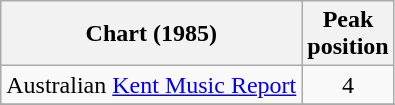<table class="wikitable sortable">
<tr>
<th>Chart (1985)</th>
<th>Peak<br>position</th>
</tr>
<tr>
<td>Australian <a href='#'>Kent Music Report</a></td>
<td style="text-align:center;">4</td>
</tr>
<tr>
</tr>
<tr>
</tr>
</table>
